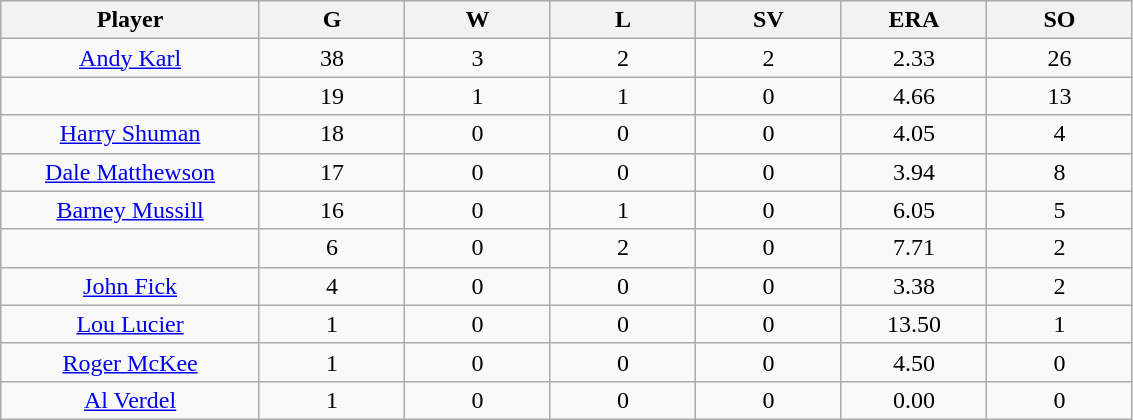<table class="wikitable sortable">
<tr>
<th bgcolor="#DDDDFF" width="16%">Player</th>
<th bgcolor="#DDDDFF" width="9%">G</th>
<th bgcolor="#DDDDFF" width="9%">W</th>
<th bgcolor="#DDDDFF" width="9%">L</th>
<th bgcolor="#DDDDFF" width="9%">SV</th>
<th bgcolor="#DDDDFF" width="9%">ERA</th>
<th bgcolor="#DDDDFF" width="9%">SO</th>
</tr>
<tr align="center">
<td><a href='#'>Andy Karl</a></td>
<td>38</td>
<td>3</td>
<td>2</td>
<td>2</td>
<td>2.33</td>
<td>26</td>
</tr>
<tr align=center>
<td></td>
<td>19</td>
<td>1</td>
<td>1</td>
<td>0</td>
<td>4.66</td>
<td>13</td>
</tr>
<tr align="center">
<td><a href='#'>Harry Shuman</a></td>
<td>18</td>
<td>0</td>
<td>0</td>
<td>0</td>
<td>4.05</td>
<td>4</td>
</tr>
<tr align=center>
<td><a href='#'>Dale Matthewson</a></td>
<td>17</td>
<td>0</td>
<td>0</td>
<td>0</td>
<td>3.94</td>
<td>8</td>
</tr>
<tr align=center>
<td><a href='#'>Barney Mussill</a></td>
<td>16</td>
<td>0</td>
<td>1</td>
<td>0</td>
<td>6.05</td>
<td>5</td>
</tr>
<tr align=center>
<td></td>
<td>6</td>
<td>0</td>
<td>2</td>
<td>0</td>
<td>7.71</td>
<td>2</td>
</tr>
<tr align="center">
<td><a href='#'>John Fick</a></td>
<td>4</td>
<td>0</td>
<td>0</td>
<td>0</td>
<td>3.38</td>
<td>2</td>
</tr>
<tr align=center>
<td><a href='#'>Lou Lucier</a></td>
<td>1</td>
<td>0</td>
<td>0</td>
<td>0</td>
<td>13.50</td>
<td>1</td>
</tr>
<tr align=center>
<td><a href='#'>Roger McKee</a></td>
<td>1</td>
<td>0</td>
<td>0</td>
<td>0</td>
<td>4.50</td>
<td>0</td>
</tr>
<tr align=center>
<td><a href='#'>Al Verdel</a></td>
<td>1</td>
<td>0</td>
<td>0</td>
<td>0</td>
<td>0.00</td>
<td>0</td>
</tr>
</table>
